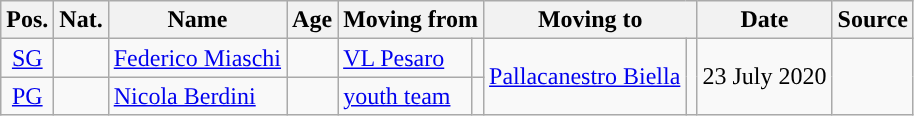<table class="wikitable sortable"style="text-align:center;">
<tr>
<th>Pos.</th>
<th>Nat.</th>
<th>Name</th>
<th>Age</th>
<th colspan=2>Moving from</th>
<th colspan=2>Moving to</th>
<th>Date</th>
<th>Source</th>
</tr>
<tr>
<td><a href='#'>SG</a></td>
<td></td>
<td style="text-align:left;"><a href='#'>Federico Miaschi</a></td>
<td></td>
<td style="text-align:left;"><a href='#'>VL Pesaro</a></td>
<td></td>
<td rowspan=2 style="text-align:left;"><a href='#'>Pallacanestro Biella</a></td>
<td rowspan=2></td>
<td rowspan=2>23 July 2020</td>
<td rowspan=2></td>
</tr>
<tr>
<td><a href='#'>PG</a></td>
<td></td>
<td style="text-align:left;"><a href='#'>Nicola Berdini</a></td>
<td></td>
<td style="text-align:left;"><a href='#'>youth team</a></td>
<td></td>
</tr>
</table>
